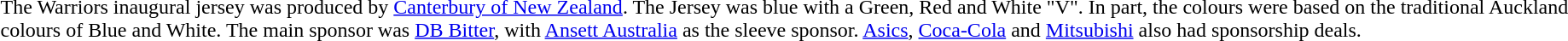<table>
<tr>
<td><br></td>
<td><br></td>
<td><br>The Warriors inaugural jersey was produced by <a href='#'>Canterbury of New Zealand</a>. The Jersey was blue with a Green, Red and White "V". In part, the colours were based on the traditional Auckland colours of Blue and White. The main sponsor was <a href='#'>DB Bitter</a>, with <a href='#'>Ansett Australia</a> as the sleeve sponsor. <a href='#'>Asics</a>, <a href='#'>Coca-Cola</a> and <a href='#'>Mitsubishi</a> also had sponsorship deals.</td>
</tr>
</table>
